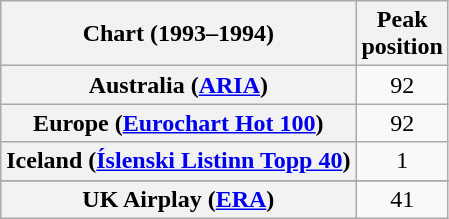<table class="wikitable sortable plainrowheaders" style="text-align:center">
<tr>
<th>Chart (1993–1994)</th>
<th>Peak<br>position</th>
</tr>
<tr>
<th scope="row">Australia (<a href='#'>ARIA</a>)</th>
<td>92</td>
</tr>
<tr>
<th scope="row">Europe (<a href='#'>Eurochart Hot 100</a>)</th>
<td>92</td>
</tr>
<tr>
<th scope="row">Iceland (<a href='#'>Íslenski Listinn Topp 40</a>)</th>
<td>1</td>
</tr>
<tr>
</tr>
<tr>
</tr>
<tr>
<th scope="row">UK Airplay (<a href='#'>ERA</a>)</th>
<td>41</td>
</tr>
</table>
